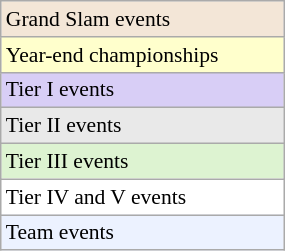<table class=wikitable style=font-size:90%;width:15%>
<tr style="background:#F3E6D7;">
<td>Grand Slam events</td>
</tr>
<tr style="background:#ffc;">
<td>Year-end championships</td>
</tr>
<tr style="background:#d8cef6;">
<td>Tier I events</td>
</tr>
<tr style="background:#E9E9E9;">
<td>Tier II events</td>
</tr>
<tr style="background:#DDF3D1;">
<td>Tier III events</td>
</tr>
<tr style="background:#fff;">
<td>Tier IV and V events</td>
</tr>
<tr style="background:#ECF2FF;">
<td>Team events</td>
</tr>
</table>
